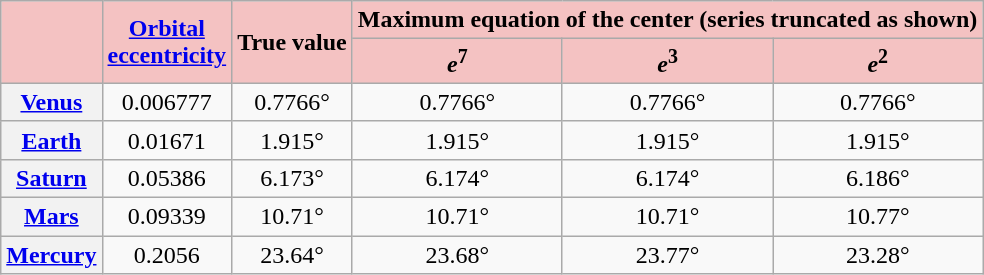<table class="wikitable" style="text-align:center;">
<tr>
<th rowspan="2" style="background-color:#F4C2C2;"></th>
<th rowspan="2" style="background-color:#F4C2C2;"><a href='#'>Orbital <br>eccentricity</a></th>
<th rowspan="2" style="background-color:#F4C2C2;">True value</th>
<th colspan="3" style="background-color:#F4C2C2;">Maximum equation of the center (series truncated as shown)</th>
</tr>
<tr>
<th style="background-color:#F4C2C2;"><em>e</em><sup>7</sup></th>
<th style="background-color:#F4C2C2;"><em>e</em><sup>3</sup></th>
<th style="background-color:#F4C2C2;"><em>e</em><sup>2</sup></th>
</tr>
<tr>
<th><a href='#'>Venus</a></th>
<td>0.006777</td>
<td>0.7766°</td>
<td>0.7766°</td>
<td>0.7766°</td>
<td>0.7766°</td>
</tr>
<tr>
<th><a href='#'>Earth</a></th>
<td>0.01671</td>
<td>1.915°</td>
<td>1.915°</td>
<td>1.915°</td>
<td>1.915°</td>
</tr>
<tr>
<th><a href='#'>Saturn</a></th>
<td>0.05386</td>
<td>6.173°</td>
<td>6.174°</td>
<td>6.174°</td>
<td>6.186°</td>
</tr>
<tr>
<th><a href='#'>Mars</a></th>
<td>0.09339</td>
<td>10.71°</td>
<td>10.71°</td>
<td>10.71°</td>
<td>10.77°</td>
</tr>
<tr>
<th><a href='#'>Mercury</a></th>
<td>0.2056</td>
<td>23.64°</td>
<td>23.68°</td>
<td>23.77°</td>
<td>23.28°</td>
</tr>
</table>
